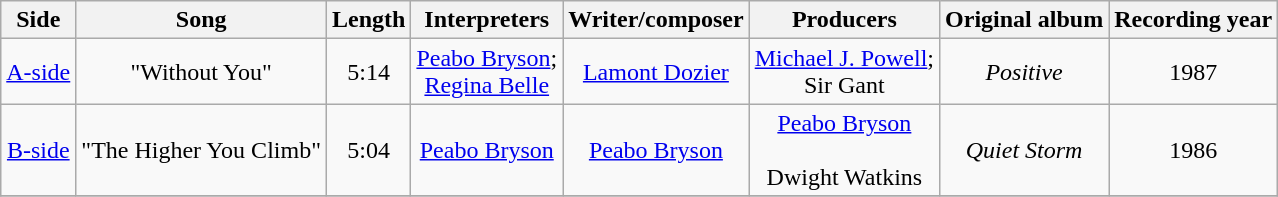<table class="wikitable">
<tr>
<th>Side</th>
<th>Song</th>
<th>Length</th>
<th>Interpreters</th>
<th>Writer/composer</th>
<th>Producers</th>
<th>Original album</th>
<th>Recording year</th>
</tr>
<tr>
<td align="center"><a href='#'>A-side</a></td>
<td align="center">"Without You"</td>
<td align="center">5:14</td>
<td align="center"><a href='#'>Peabo Bryson</a>;<br><a href='#'>Regina Belle</a></td>
<td align="center"><a href='#'>Lamont Dozier</a></td>
<td align="center"><a href='#'>Michael J. Powell</a>;<br>Sir Gant</td>
<td align="center"><em>Positive</em><br></td>
<td align="center">1987</td>
</tr>
<tr>
<td align="center"><a href='#'>B-side</a></td>
<td align="center">"The Higher You Climb"</td>
<td align="center">5:04</td>
<td align="center"><a href='#'>Peabo Bryson</a></td>
<td align="center"><a href='#'>Peabo Bryson</a></td>
<td align="center"><a href='#'>Peabo Bryson</a><br><br>Dwight Watkins<br></td>
<td align="center"><em>Quiet Storm</em><br></td>
<td align="center">1986</td>
</tr>
<tr>
</tr>
</table>
